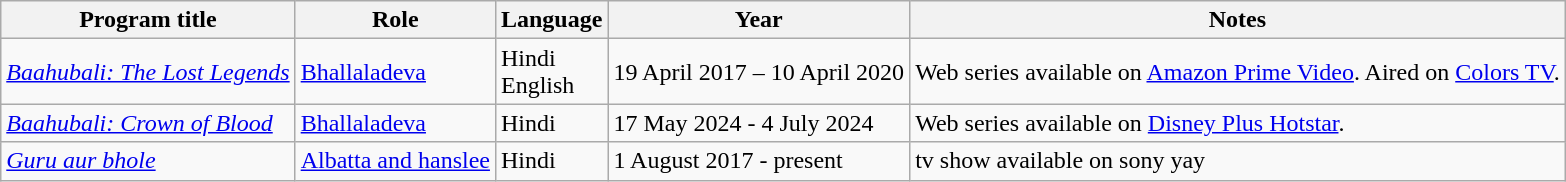<table class="wikitable">
<tr>
<th>Program title</th>
<th>Role</th>
<th>Language</th>
<th>Year</th>
<th>Notes</th>
</tr>
<tr>
<td><em><a href='#'>Baahubali: The Lost Legends</a></em></td>
<td><a href='#'>Bhallaladeva</a></td>
<td>Hindi<br>English</td>
<td>19 April 2017 – 10 April 2020</td>
<td>Web series available on <a href='#'>Amazon Prime Video</a>. Aired on <a href='#'>Colors TV</a>.</td>
</tr>
<tr>
<td><em><a href='#'>Baahubali: Crown of Blood</a></em></td>
<td><a href='#'>Bhallaladeva</a></td>
<td>Hindi</td>
<td>17 May 2024 - 4 July 2024</td>
<td>Web series available on <a href='#'>Disney Plus Hotstar</a>.</td>
</tr>
<tr>
<td><em><a href='#'>Guru aur bhole</a></em></td>
<td><a href='#'>Albatta and hanslee</a></td>
<td>Hindi</td>
<td>1 August 2017 - present</td>
<td>tv show available on sony yay</td>
</tr>
</table>
